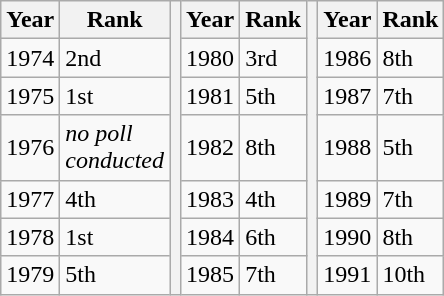<table class="wikitable">
<tr>
<th>Year</th>
<th>Rank</th>
<th rowspan=7></th>
<th>Year</th>
<th>Rank</th>
<th rowspan=7></th>
<th>Year</th>
<th>Rank</th>
</tr>
<tr>
<td>1974</td>
<td>2nd</td>
<td>1980</td>
<td>3rd</td>
<td>1986</td>
<td>8th</td>
</tr>
<tr>
<td>1975</td>
<td>1st</td>
<td>1981</td>
<td>5th</td>
<td>1987</td>
<td>7th</td>
</tr>
<tr>
<td>1976</td>
<td><em>no poll<br>conducted</em></td>
<td>1982</td>
<td>8th</td>
<td>1988</td>
<td>5th</td>
</tr>
<tr>
<td>1977</td>
<td>4th</td>
<td>1983</td>
<td>4th</td>
<td>1989</td>
<td>7th</td>
</tr>
<tr>
<td>1978</td>
<td>1st</td>
<td>1984</td>
<td>6th</td>
<td>1990</td>
<td>8th</td>
</tr>
<tr>
<td>1979</td>
<td>5th </td>
<td>1985</td>
<td>7th</td>
<td>1991</td>
<td>10th</td>
</tr>
</table>
